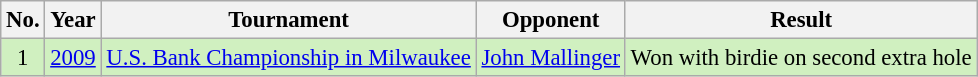<table class="wikitable" style="font-size:95%;">
<tr>
<th>No.</th>
<th>Year</th>
<th>Tournament</th>
<th>Opponent</th>
<th>Result</th>
</tr>
<tr style="background:#D0F0C0;">
<td align=center>1</td>
<td><a href='#'>2009</a></td>
<td><a href='#'>U.S. Bank Championship in Milwaukee</a></td>
<td> <a href='#'>John Mallinger</a></td>
<td>Won with birdie on second extra hole</td>
</tr>
</table>
